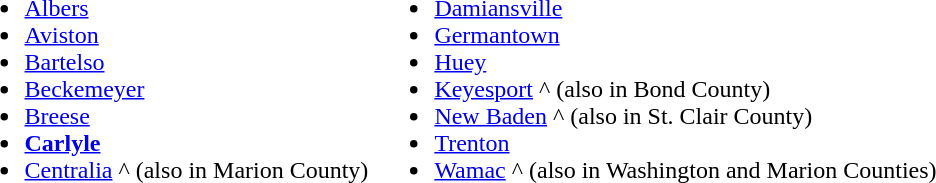<table>
<tr valign="top">
<td><br><ul><li><a href='#'>Albers</a></li><li><a href='#'>Aviston</a></li><li><a href='#'>Bartelso</a></li><li><a href='#'>Beckemeyer</a></li><li><a href='#'>Breese</a></li><li><strong><a href='#'>Carlyle</a></strong></li><li><a href='#'>Centralia</a> ^ (also in Marion County)</li></ul></td>
<td><br><ul><li><a href='#'>Damiansville</a></li><li><a href='#'>Germantown</a></li><li><a href='#'>Huey</a></li><li><a href='#'>Keyesport</a> ^ (also in Bond County)</li><li><a href='#'>New Baden</a> ^ (also in St. Clair County)</li><li><a href='#'>Trenton</a></li><li><a href='#'>Wamac</a> ^ (also in Washington and Marion Counties)</li></ul></td>
</tr>
</table>
